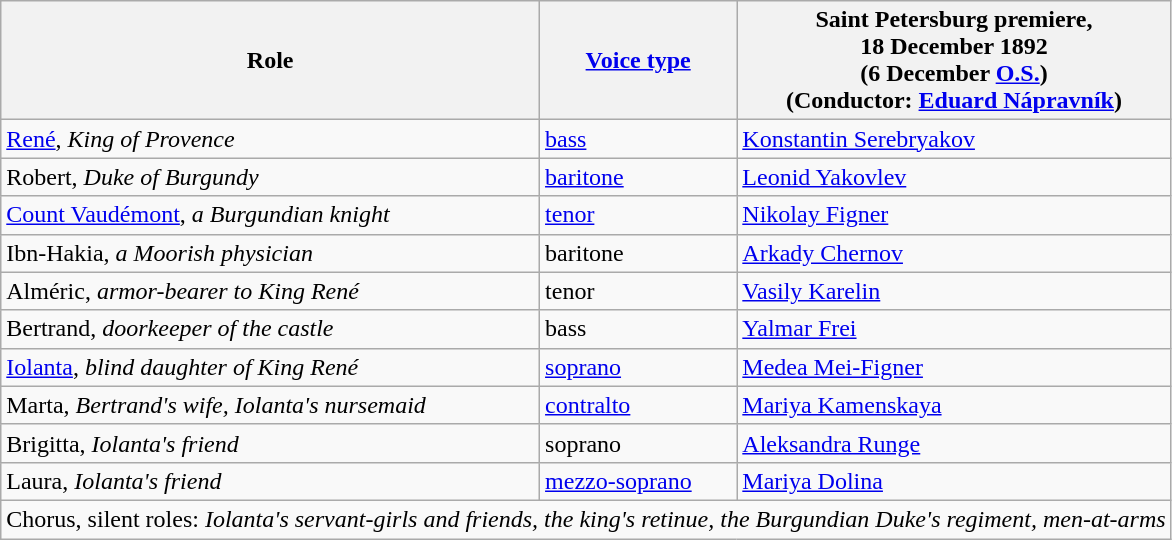<table class="wikitable">
<tr>
<th>Role</th>
<th><a href='#'>Voice type</a></th>
<th>Saint Petersburg premiere,<br>18 December 1892<br>(6 December <a href='#'>O.S.</a>)<br>(Conductor: <a href='#'>Eduard Nápravník</a>)</th>
</tr>
<tr>
<td><a href='#'>René</a>, <em>King of Provence</em></td>
<td><a href='#'>bass</a></td>
<td><a href='#'>Konstantin Serebryakov</a></td>
</tr>
<tr>
<td>Robert, <em>Duke of Burgundy</em></td>
<td><a href='#'>baritone</a></td>
<td><a href='#'>Leonid Yakovlev</a></td>
</tr>
<tr>
<td><a href='#'>Count Vaudémont</a>, <em>a Burgundian knight</em></td>
<td><a href='#'>tenor</a></td>
<td><a href='#'>Nikolay Figner</a></td>
</tr>
<tr>
<td>Ibn-Hakia, <em>a Moorish physician</em></td>
<td>baritone</td>
<td><a href='#'>Arkady Chernov</a></td>
</tr>
<tr>
<td>Alméric, <em>armor-bearer to King René</em></td>
<td>tenor</td>
<td><a href='#'>Vasily Karelin</a></td>
</tr>
<tr>
<td>Bertrand, <em>doorkeeper of the castle</em></td>
<td>bass</td>
<td><a href='#'>Yalmar Frei</a></td>
</tr>
<tr>
<td><a href='#'>Iolanta</a>, <em>blind daughter of King René</em></td>
<td><a href='#'>soprano</a></td>
<td><a href='#'>Medea Mei-Figner</a></td>
</tr>
<tr>
<td>Marta, <em>Bertrand's wife, Iolanta's nursemaid</em></td>
<td><a href='#'>contralto</a></td>
<td><a href='#'>Mariya Kamenskaya</a></td>
</tr>
<tr>
<td>Brigitta, <em>Iolanta's friend</em></td>
<td>soprano</td>
<td><a href='#'>Aleksandra Runge</a></td>
</tr>
<tr>
<td>Laura, <em>Iolanta's friend</em></td>
<td><a href='#'>mezzo-soprano</a></td>
<td><a href='#'>Mariya Dolina</a></td>
</tr>
<tr>
<td colspan="3">Chorus, silent roles: <em>Iolanta's servant-girls and friends, the king's retinue, the Burgundian Duke's regiment, men-at-arms</em></td>
</tr>
</table>
